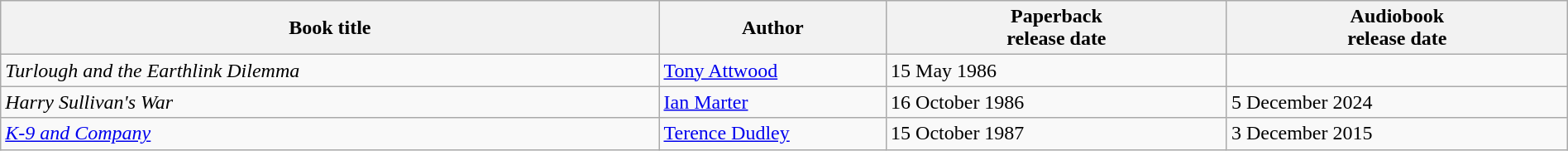<table class="wikitable sortable" style="width:100%;">
<tr>
<th style="width:29%;">Book title</th>
<th style="width:10%;">Author</th>
<th style="width:15%;" data-sort-type=date>Paperback <br>release date</th>
<th style="width:15%;" data-sort-type=date>Audiobook <br>release date</th>
</tr>
<tr>
<td><em>Turlough and the Earthlink Dilemma</em></td>
<td data-sort-value="Attwood, Tony"><a href='#'>Tony Attwood</a></td>
<td>15 May 1986</td>
<td></td>
</tr>
<tr>
<td><em>Harry Sullivan's War</em></td>
<td data-sort-value="Marter, Ian"><a href='#'>Ian Marter</a></td>
<td>16 October 1986</td>
<td>5 December 2024</td>
</tr>
<tr>
<td><em><a href='#'>K-9 and Company</a></em></td>
<td data-sort-value="Dudley, Terence"><a href='#'>Terence Dudley</a></td>
<td>15 October 1987</td>
<td>3 December 2015</td>
</tr>
</table>
